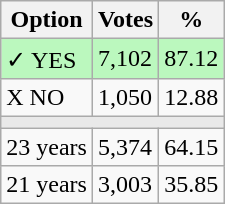<table class="wikitable">
<tr>
<th>Option</th>
<th>Votes</th>
<th>%</th>
</tr>
<tr>
<td style=background:#bbf8be>✓ YES</td>
<td style=background:#bbf8be>7,102</td>
<td style=background:#bbf8be>87.12</td>
</tr>
<tr>
<td>X NO</td>
<td>1,050</td>
<td>12.88</td>
</tr>
<tr>
<td colspan="3" bgcolor="#E9E9E9"></td>
</tr>
<tr>
<td>23 years</td>
<td>5,374</td>
<td>64.15</td>
</tr>
<tr>
<td>21 years</td>
<td>3,003</td>
<td>35.85</td>
</tr>
</table>
